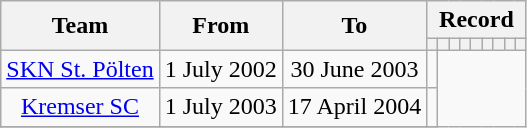<table class="wikitable" style="text-align: center">
<tr>
<th rowspan="2">Team</th>
<th rowspan="2">From</th>
<th rowspan="2">To</th>
<th colspan="9">Record</th>
</tr>
<tr>
<th></th>
<th></th>
<th></th>
<th></th>
<th></th>
<th></th>
<th></th>
<th></th>
<th></th>
</tr>
<tr>
<td><a href='#'>SKN St. Pölten</a></td>
<td>1 July 2002</td>
<td>30 June 2003<br></td>
<td></td>
</tr>
<tr>
<td><a href='#'>Kremser SC</a></td>
<td>1 July 2003</td>
<td>17 April 2004<br></td>
<td></td>
</tr>
<tr>
</tr>
</table>
